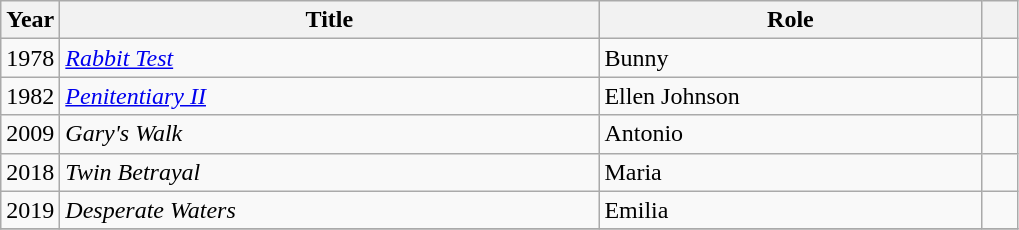<table class="wikitable">
<tr>
<th scope="col" style="width:1em;">Year</th>
<th scope="col" style="width:22em;">Title</th>
<th scope="col" style="width:15.5em;">Role</th>
<th scope="col" style="width:1em;"></th>
</tr>
<tr>
<td>1978</td>
<td><em><a href='#'>Rabbit Test</a></em></td>
<td>Bunny</td>
<td></td>
</tr>
<tr>
<td>1982</td>
<td><em><a href='#'>Penitentiary II</a></em></td>
<td>Ellen Johnson</td>
<td></td>
</tr>
<tr>
<td>2009</td>
<td><em>Gary's Walk</em></td>
<td>Antonio</td>
<td></td>
</tr>
<tr>
<td>2018</td>
<td><em>Twin Betrayal</em></td>
<td>Maria</td>
<td></td>
</tr>
<tr>
<td>2019</td>
<td><em>Desperate Waters</em></td>
<td>Emilia</td>
<td></td>
</tr>
<tr>
</tr>
</table>
